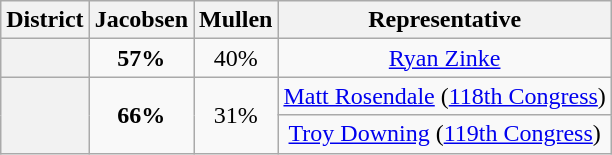<table class=wikitable>
<tr>
<th>District</th>
<th>Jacobsen</th>
<th>Mullen</th>
<th>Representative</th>
</tr>
<tr align=center>
<th></th>
<td><strong>57%</strong></td>
<td>40%</td>
<td><a href='#'>Ryan Zinke</a></td>
</tr>
<tr align=center>
<th rowspan=2 ></th>
<td rowspan=2><strong>66%</strong></td>
<td rowspan=2>31%</td>
<td><a href='#'>Matt Rosendale</a> (<a href='#'>118th Congress</a>)</td>
</tr>
<tr align=center>
<td><a href='#'>Troy Downing</a> (<a href='#'>119th Congress</a>)</td>
</tr>
</table>
